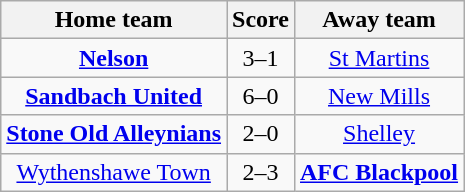<table class="wikitable" style="text-align: center">
<tr>
<th>Home team</th>
<th>Score</th>
<th>Away team</th>
</tr>
<tr>
<td><strong><a href='#'>Nelson</a></strong></td>
<td>3–1</td>
<td><a href='#'>St Martins</a></td>
</tr>
<tr>
<td><strong><a href='#'>Sandbach United</a></strong></td>
<td>6–0</td>
<td><a href='#'>New Mills</a></td>
</tr>
<tr>
<td><strong><a href='#'>Stone Old Alleynians</a></strong></td>
<td>2–0</td>
<td><a href='#'>Shelley</a></td>
</tr>
<tr>
<td><a href='#'>Wythenshawe Town</a></td>
<td>2–3</td>
<td><strong><a href='#'>AFC Blackpool</a></strong></td>
</tr>
</table>
